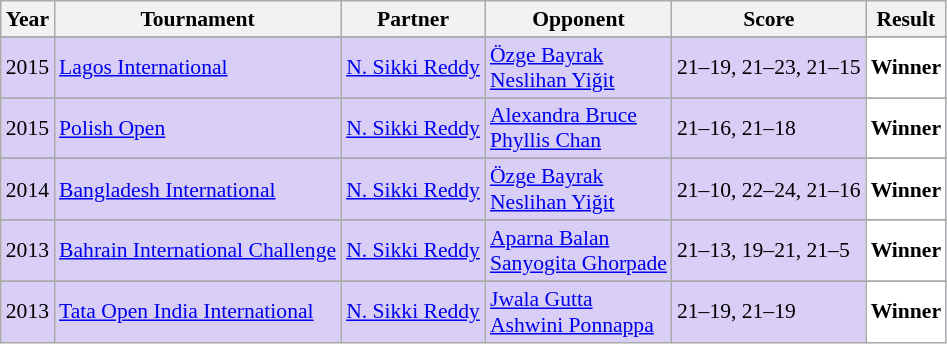<table class="sortable wikitable" style="font-size: 90%;">
<tr>
<th>Year</th>
<th>Tournament</th>
<th>Partner</th>
<th>Opponent</th>
<th>Score</th>
<th>Result</th>
</tr>
<tr>
</tr>
<tr style="background:#D8CEF6">
<td align="center">2015</td>
<td align="left"><a href='#'>Lagos International</a></td>
<td align="left"> <a href='#'>N. Sikki Reddy</a></td>
<td align="left"> <a href='#'>Özge Bayrak</a> <br>  <a href='#'>Neslihan Yiğit</a></td>
<td align="left">21–19, 21–23, 21–15</td>
<td style="text-align:left; background:white"> <strong>Winner</strong></td>
</tr>
<tr>
</tr>
<tr style="background:#D8CEF6">
<td align="center">2015</td>
<td align="left"><a href='#'>Polish Open</a></td>
<td align="left"> <a href='#'>N. Sikki Reddy</a></td>
<td align="left"> <a href='#'>Alexandra Bruce</a> <br>  <a href='#'>Phyllis Chan</a></td>
<td align="left">21–16, 21–18</td>
<td style="text-align:left; background:white"> <strong>Winner</strong></td>
</tr>
<tr>
</tr>
<tr style="background:#D8CEF6">
<td align="center">2014</td>
<td align="left"><a href='#'>Bangladesh International</a></td>
<td align="left"> <a href='#'>N. Sikki Reddy</a></td>
<td align="left"> <a href='#'>Özge Bayrak</a> <br>  <a href='#'>Neslihan Yiğit</a></td>
<td align="left">21–10, 22–24, 21–16</td>
<td style="text-align:left; background:white"> <strong>Winner</strong></td>
</tr>
<tr>
</tr>
<tr style="background:#D8CEF6">
<td align="center">2013</td>
<td align="left"><a href='#'>Bahrain International Challenge</a></td>
<td align="left"> <a href='#'>N. Sikki Reddy</a></td>
<td align="left"> <a href='#'>Aparna Balan</a> <br>  <a href='#'>Sanyogita Ghorpade</a></td>
<td align="left">21–13, 19–21, 21–5</td>
<td style="text-align:left; background:white"> <strong>Winner</strong></td>
</tr>
<tr>
</tr>
<tr style="background:#D8CEF6">
<td align="center">2013</td>
<td align="left"><a href='#'>Tata Open India International</a></td>
<td align="left"> <a href='#'>N. Sikki Reddy</a></td>
<td align="left"> <a href='#'>Jwala Gutta</a> <br>  <a href='#'>Ashwini Ponnappa</a></td>
<td align="left">21–19, 21–19</td>
<td style="text-align:left; background:white"> <strong>Winner</strong></td>
</tr>
</table>
